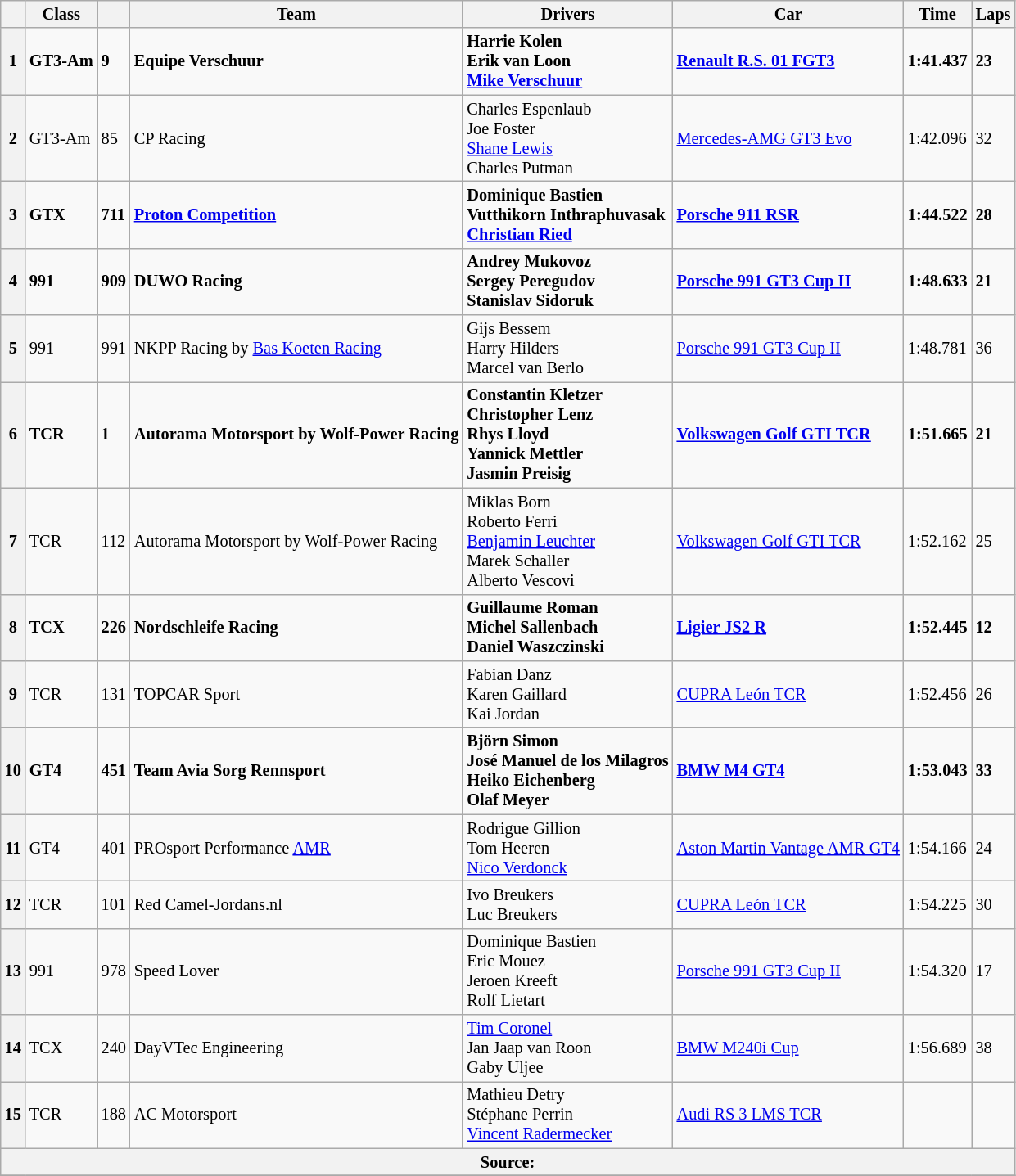<table class="wikitable" style="font-size: 85%;">
<tr>
<th></th>
<th>Class</th>
<th></th>
<th>Team</th>
<th>Drivers</th>
<th>Car</th>
<th>Time</th>
<th>Laps</th>
</tr>
<tr>
<th>1</th>
<td><strong>GT3-Am</strong></td>
<td><strong>9</strong></td>
<td><strong> Equipe Verschuur</strong></td>
<td><strong> Harrie Kolen<br> Erik van Loon<br> <a href='#'>Mike Verschuur</a></strong></td>
<td><strong><a href='#'>Renault R.S. 01 FGT3</a></strong></td>
<td><strong>1:41.437</strong></td>
<td><strong>23</strong></td>
</tr>
<tr>
<th>2</th>
<td>GT3-Am</td>
<td>85</td>
<td> CP Racing</td>
<td> Charles Espenlaub<br> Joe Foster<br> <a href='#'>Shane Lewis</a><br> Charles Putman</td>
<td><a href='#'>Mercedes-AMG GT3 Evo</a></td>
<td>1:42.096</td>
<td>32</td>
</tr>
<tr>
<th>3</th>
<td><strong>GTX</strong></td>
<td><strong>711</strong></td>
<td><strong> <a href='#'>Proton Competition</a></strong></td>
<td><strong> Dominique Bastien<br> Vutthikorn Inthraphuvasak<br> <a href='#'>Christian Ried</a></strong></td>
<td><strong><a href='#'>Porsche 911 RSR</a></strong></td>
<td><strong>1:44.522</strong></td>
<td><strong>28</strong></td>
</tr>
<tr>
<th>4</th>
<td><strong>991</strong></td>
<td><strong>909</strong></td>
<td><strong> DUWO Racing</strong></td>
<td><strong> Andrey Mukovoz<br> Sergey Peregudov<br> Stanislav Sidoruk</strong></td>
<td><strong><a href='#'>Porsche 991 GT3 Cup II</a></strong></td>
<td><strong>1:48.633</strong></td>
<td><strong>21</strong></td>
</tr>
<tr>
<th>5</th>
<td>991</td>
<td>991</td>
<td> NKPP Racing by <a href='#'>Bas Koeten Racing</a></td>
<td> Gijs Bessem<br> Harry Hilders<br> Marcel van Berlo</td>
<td><a href='#'>Porsche 991 GT3 Cup II</a></td>
<td>1:48.781</td>
<td>36</td>
</tr>
<tr>
<th>6</th>
<td><strong>TCR</strong></td>
<td><strong>1</strong></td>
<td><strong> Autorama Motorsport by Wolf-Power Racing</strong></td>
<td><strong> Constantin Kletzer<br> Christopher Lenz<br> Rhys Lloyd<br> Yannick Mettler<br> Jasmin Preisig</strong></td>
<td><strong><a href='#'>Volkswagen Golf GTI TCR</a></strong></td>
<td><strong>1:51.665</strong></td>
<td><strong>21</strong></td>
</tr>
<tr>
<th>7</th>
<td>TCR</td>
<td>112</td>
<td> Autorama Motorsport by Wolf-Power Racing</td>
<td> Miklas Born<br> Roberto Ferri<br> <a href='#'>Benjamin Leuchter</a><br> Marek Schaller<br> Alberto Vescovi</td>
<td><a href='#'>Volkswagen Golf GTI TCR</a></td>
<td>1:52.162</td>
<td>25</td>
</tr>
<tr>
<th>8</th>
<td><strong>TCX</strong></td>
<td><strong>226</strong></td>
<td><strong> Nordschleife Racing</strong></td>
<td><strong> Guillaume Roman<br> Michel Sallenbach<br> Daniel Waszczinski</strong></td>
<td><strong><a href='#'>Ligier JS2 R</a></strong></td>
<td><strong>1:52.445</strong></td>
<td><strong>12</strong></td>
</tr>
<tr>
<th>9</th>
<td>TCR</td>
<td>131</td>
<td> TOPCAR Sport</td>
<td> Fabian Danz<br> Karen Gaillard<br> Kai Jordan</td>
<td><a href='#'>CUPRA León TCR</a></td>
<td>1:52.456</td>
<td>26</td>
</tr>
<tr>
<th>10</th>
<td><strong>GT4</strong></td>
<td><strong>451</strong></td>
<td><strong> Team Avia Sorg Rennsport</strong></td>
<td><strong> Björn Simon<br> José Manuel de los Milagros<br> Heiko Eichenberg<br> Olaf Meyer</strong></td>
<td><strong><a href='#'>BMW M4 GT4</a></strong></td>
<td><strong>1:53.043</strong></td>
<td><strong>33</strong></td>
</tr>
<tr>
<th>11</th>
<td>GT4</td>
<td>401</td>
<td> PROsport Performance <a href='#'>AMR</a></td>
<td> Rodrigue Gillion<br> Tom Heeren<br> <a href='#'>Nico Verdonck</a></td>
<td><a href='#'>Aston Martin Vantage AMR GT4</a></td>
<td>1:54.166</td>
<td>24</td>
</tr>
<tr>
<th>12</th>
<td>TCR</td>
<td>101</td>
<td> Red Camel-Jordans.nl</td>
<td> Ivo Breukers<br> Luc Breukers</td>
<td><a href='#'>CUPRA León TCR</a></td>
<td>1:54.225</td>
<td>30</td>
</tr>
<tr>
<th>13</th>
<td>991</td>
<td>978</td>
<td> Speed Lover</td>
<td> Dominique Bastien<br> Eric Mouez<br> Jeroen Kreeft<br> Rolf Lietart</td>
<td><a href='#'>Porsche 991 GT3 Cup II</a></td>
<td>1:54.320</td>
<td>17</td>
</tr>
<tr>
<th>14</th>
<td>TCX</td>
<td>240</td>
<td> DayVTec Engineering</td>
<td> <a href='#'>Tim Coronel</a><br> Jan Jaap van Roon<br> Gaby Uljee</td>
<td><a href='#'>BMW M240i Cup</a></td>
<td>1:56.689</td>
<td>38</td>
</tr>
<tr>
<th>15</th>
<td>TCR</td>
<td>188</td>
<td> AC Motorsport</td>
<td> Mathieu Detry<br> Stéphane Perrin<br> <a href='#'>Vincent Radermecker</a></td>
<td><a href='#'>Audi RS 3 LMS TCR</a></td>
<td></td>
<td></td>
</tr>
<tr>
<th colspan=8>Source:</th>
</tr>
<tr>
</tr>
</table>
